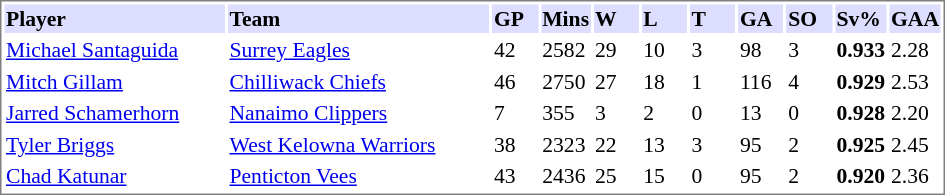<table cellpadding="0">
<tr style="text-align:left; vertical-align:top;">
<td></td>
<td><br><table cellpadding="1"  style="width:630px; font-size:90%; border:1px solid gray;">
<tr>
<th style="background:#ddf; ">Player</th>
<th style="background:#ddf; ">Team</th>
<th style="background:#ddf; width:5%;">GP</th>
<th style="background:#ddf; width:5%;">Mins</th>
<th style="background:#ddf; width:5%;">W</th>
<th style="background:#ddf; width:5%;">L</th>
<th style="background:#ddf; width:5%;">T</th>
<th style="background:#ddf; width:5%;">GA</th>
<th style="background:#ddf; width:5%;">SO</th>
<th style="background:#ddf; width:5%;">Sv%</th>
<th style="background:#ddf; width:5%;">GAA</th>
</tr>
<tr>
<td><a href='#'>Michael Santaguida</a></td>
<td><a href='#'>Surrey Eagles</a></td>
<td>42</td>
<td>2582</td>
<td>29</td>
<td>10</td>
<td>3</td>
<td>98</td>
<td>3</td>
<td><strong>0.933</strong></td>
<td>2.28</td>
</tr>
<tr>
<td><a href='#'>Mitch Gillam</a></td>
<td><a href='#'>Chilliwack Chiefs</a></td>
<td>46</td>
<td>2750</td>
<td>27</td>
<td>18</td>
<td>1</td>
<td>116</td>
<td>4</td>
<td><strong>0.929</strong></td>
<td>2.53</td>
</tr>
<tr>
<td><a href='#'>Jarred Schamerhorn</a></td>
<td><a href='#'>Nanaimo Clippers</a></td>
<td>7</td>
<td>355</td>
<td>3</td>
<td>2</td>
<td>0</td>
<td>13</td>
<td>0</td>
<td><strong>0.928</strong></td>
<td>2.20</td>
</tr>
<tr>
<td><a href='#'>Tyler Briggs</a></td>
<td><a href='#'>West Kelowna Warriors</a></td>
<td>38</td>
<td>2323</td>
<td>22</td>
<td>13</td>
<td>3</td>
<td>95</td>
<td>2</td>
<td><strong>0.925</strong></td>
<td>2.45</td>
</tr>
<tr>
<td><a href='#'>Chad Katunar</a></td>
<td><a href='#'>Penticton Vees</a></td>
<td>43</td>
<td>2436</td>
<td>25</td>
<td>15</td>
<td>0</td>
<td>95</td>
<td>2</td>
<td><strong>0.920</strong></td>
<td>2.36</td>
</tr>
</table>
</td>
</tr>
</table>
